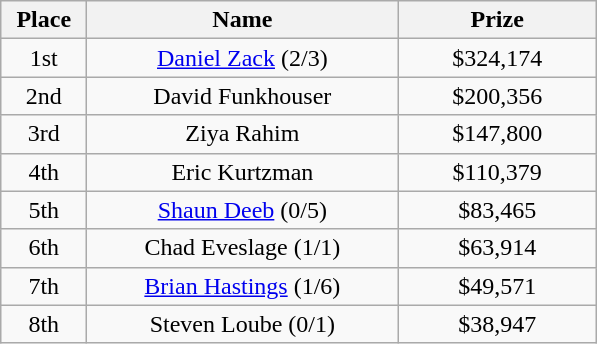<table class="wikitable">
<tr>
<th width="50">Place</th>
<th width="200">Name</th>
<th width="125">Prize</th>
</tr>
<tr>
<td align = "center">1st</td>
<td align = "center"> <a href='#'>Daniel Zack</a> (2/3)</td>
<td align = "center">$324,174</td>
</tr>
<tr>
<td align = "center">2nd</td>
<td align = "center"> David Funkhouser</td>
<td align = "center">$200,356</td>
</tr>
<tr>
<td align = "center">3rd</td>
<td align = "center"> Ziya Rahim</td>
<td align = "center">$147,800</td>
</tr>
<tr>
<td align = "center">4th</td>
<td align = "center"> Eric Kurtzman</td>
<td align = "center">$110,379</td>
</tr>
<tr>
<td align = "center">5th</td>
<td align = "center"> <a href='#'>Shaun Deeb</a> (0/5)</td>
<td align = "center">$83,465</td>
</tr>
<tr>
<td align = "center">6th</td>
<td align = "center"> Chad Eveslage (1/1)</td>
<td align = "center">$63,914</td>
</tr>
<tr>
<td align = "center">7th</td>
<td align = "center"> <a href='#'> Brian Hastings</a> (1/6)</td>
<td align = "center">$49,571</td>
</tr>
<tr>
<td align = "center">8th</td>
<td align = "center"> Steven Loube (0/1)</td>
<td align = "center">$38,947</td>
</tr>
</table>
